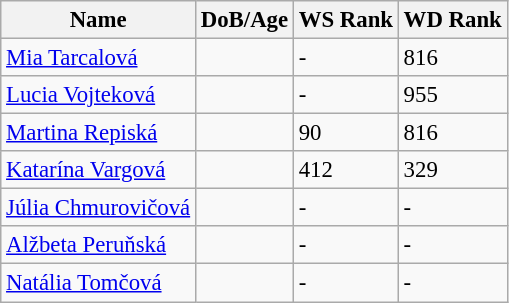<table class="wikitable" style="text-align: left; font-size:95%;">
<tr>
<th>Name</th>
<th>DoB/Age</th>
<th>WS Rank</th>
<th>WD Rank</th>
</tr>
<tr>
<td><a href='#'>Mia Tarcalová</a></td>
<td></td>
<td>-</td>
<td>816</td>
</tr>
<tr>
<td><a href='#'>Lucia Vojteková</a></td>
<td></td>
<td>-</td>
<td>955</td>
</tr>
<tr>
<td><a href='#'>Martina Repiská</a></td>
<td></td>
<td>90</td>
<td>816</td>
</tr>
<tr>
<td><a href='#'>Katarína Vargová</a></td>
<td></td>
<td>412</td>
<td>329</td>
</tr>
<tr>
<td><a href='#'>Júlia Chmurovičová</a></td>
<td></td>
<td>-</td>
<td>-</td>
</tr>
<tr>
<td><a href='#'>Alžbeta Peruňská</a></td>
<td></td>
<td>-</td>
<td>-</td>
</tr>
<tr>
<td><a href='#'>Natália Tomčová</a></td>
<td></td>
<td>-</td>
<td>-</td>
</tr>
</table>
